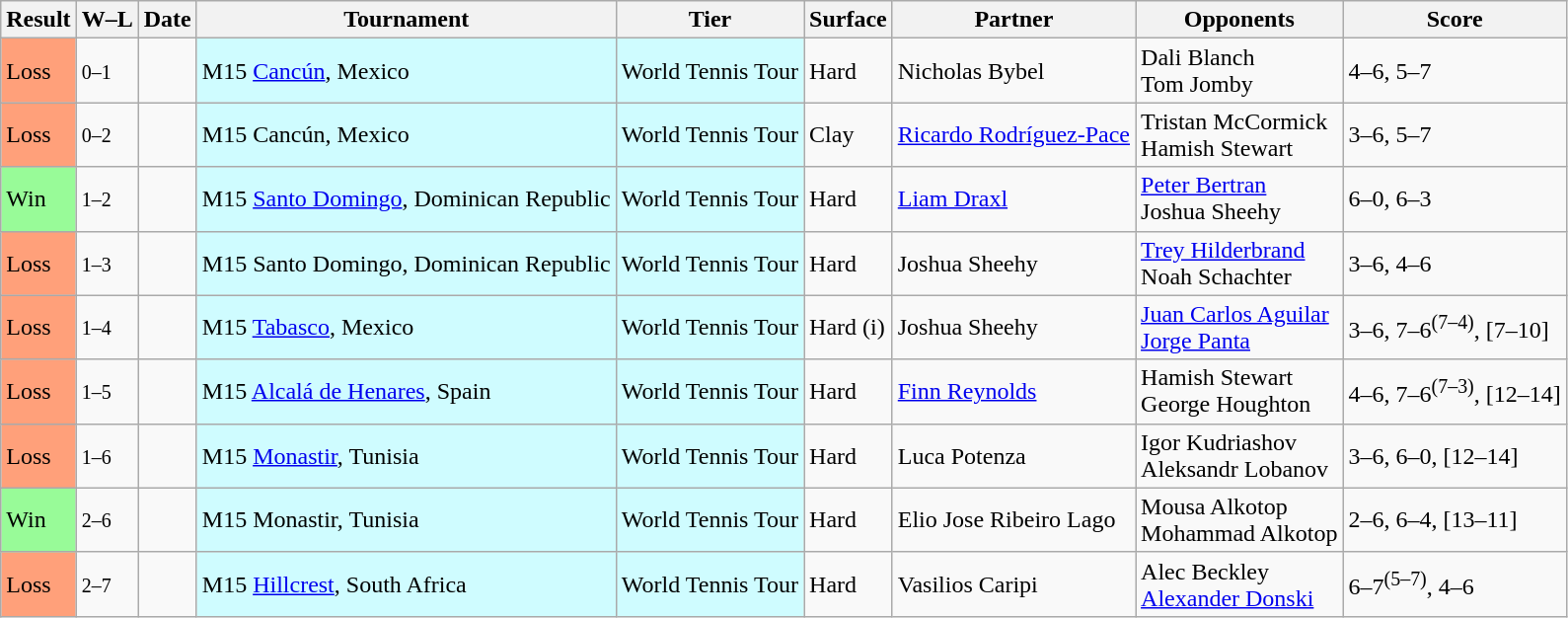<table class="sortable wikitable">
<tr>
<th>Result</th>
<th class="unsortable">W–L</th>
<th>Date</th>
<th>Tournament</th>
<th>Tier</th>
<th>Surface</th>
<th>Partner</th>
<th>Opponents</th>
<th class="unsortable">Score</th>
</tr>
<tr>
<td bgcolor=FFA07A>Loss</td>
<td><small>0–1</small></td>
<td></td>
<td style="background:#cffcff;">M15 <a href='#'>Cancún</a>, Mexico</td>
<td style="background:#cffcff;">World Tennis Tour</td>
<td>Hard</td>
<td> Nicholas Bybel</td>
<td> Dali Blanch<br> Tom Jomby</td>
<td>4–6, 5–7</td>
</tr>
<tr>
<td bgcolor=FFA07A>Loss</td>
<td><small>0–2</small></td>
<td></td>
<td style="background:#cffcff;">M15 Cancún, Mexico</td>
<td style="background:#cffcff;">World Tennis Tour</td>
<td>Clay</td>
<td> <a href='#'>Ricardo Rodríguez-Pace</a></td>
<td> Tristan McCormick<br> Hamish Stewart</td>
<td>3–6, 5–7</td>
</tr>
<tr>
<td bgcolor=98FB98>Win</td>
<td><small>1–2</small></td>
<td></td>
<td style="background:#cffcff;">M15 <a href='#'>Santo Domingo</a>, Dominican Republic</td>
<td style="background:#cffcff;">World Tennis Tour</td>
<td>Hard</td>
<td> <a href='#'>Liam Draxl</a></td>
<td> <a href='#'>Peter Bertran</a><br> Joshua Sheehy</td>
<td>6–0, 6–3</td>
</tr>
<tr>
<td bgcolor=FFA07A>Loss</td>
<td><small>1–3</small></td>
<td></td>
<td style="background:#cffcff;">M15 Santo Domingo, Dominican Republic</td>
<td style="background:#cffcff;">World Tennis Tour</td>
<td>Hard</td>
<td> Joshua Sheehy</td>
<td> <a href='#'>Trey Hilderbrand</a><br> Noah Schachter</td>
<td>3–6, 4–6</td>
</tr>
<tr>
<td bgcolor=FFA07A>Loss</td>
<td><small>1–4</small></td>
<td></td>
<td style="background:#cffcff;">M15 <a href='#'>Tabasco</a>, Mexico</td>
<td style="background:#cffcff;">World Tennis Tour</td>
<td>Hard (i)</td>
<td> Joshua Sheehy</td>
<td> <a href='#'>Juan Carlos Aguilar</a><br> <a href='#'>Jorge Panta</a></td>
<td>3–6, 7–6<sup>(7–4)</sup>, [7–10]</td>
</tr>
<tr>
<td bgcolor=FFA07A>Loss</td>
<td><small>1–5</small></td>
<td></td>
<td style="background:#cffcff;">M15 <a href='#'>Alcalá de Henares</a>, Spain</td>
<td style="background:#cffcff;">World Tennis Tour</td>
<td>Hard</td>
<td> <a href='#'>Finn Reynolds</a></td>
<td> Hamish Stewart<br> George Houghton</td>
<td>4–6, 7–6<sup>(7–3)</sup>, [12–14]</td>
</tr>
<tr>
<td bgcolor=FFA07A>Loss</td>
<td><small>1–6</small></td>
<td></td>
<td style="background:#cffcff;">M15 <a href='#'>Monastir</a>, Tunisia</td>
<td style="background:#cffcff;">World Tennis Tour</td>
<td>Hard</td>
<td> Luca Potenza</td>
<td> Igor Kudriashov <br> Aleksandr Lobanov</td>
<td>3–6, 6–0, [12–14]</td>
</tr>
<tr>
<td bgcolor=98FB98>Win</td>
<td><small>2–6</small></td>
<td></td>
<td style="background:#cffcff;">M15 Monastir, Tunisia</td>
<td style="background:#cffcff;">World Tennis Tour</td>
<td>Hard</td>
<td> Elio Jose Ribeiro Lago</td>
<td> Mousa Alkotop <br> Mohammad Alkotop</td>
<td>2–6, 6–4, [13–11]</td>
</tr>
<tr>
<td bgcolor=FFA07A>Loss</td>
<td><small>2–7</small></td>
<td></td>
<td style="background:#cffcff;">M15 <a href='#'>Hillcrest</a>, South Africa</td>
<td style="background:#cffcff;">World Tennis Tour</td>
<td>Hard</td>
<td> Vasilios Caripi</td>
<td> Alec Beckley <br> <a href='#'>Alexander Donski</a></td>
<td>6–7<sup>(5–7)</sup>, 4–6</td>
</tr>
</table>
